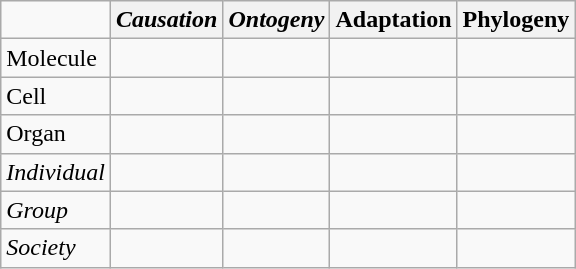<table class="wikitable">
<tr>
<td></td>
<th><em>Causation</em></th>
<th><em>Ontogeny</em></th>
<th>Adaptation</th>
<th>Phylogeny</th>
</tr>
<tr>
<td>Molecule</td>
<td></td>
<td></td>
<td></td>
<td></td>
</tr>
<tr>
<td>Cell</td>
<td></td>
<td></td>
<td></td>
<td></td>
</tr>
<tr>
<td>Organ</td>
<td></td>
<td></td>
<td></td>
<td></td>
</tr>
<tr>
<td><em>Individual</em></td>
<td></td>
<td></td>
<td></td>
<td></td>
</tr>
<tr>
<td><em>Group</em></td>
<td></td>
<td></td>
<td></td>
<td></td>
</tr>
<tr>
<td><em>Society</em></td>
<td></td>
<td></td>
<td></td>
<td></td>
</tr>
</table>
